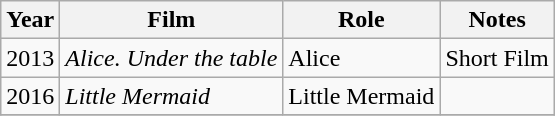<table class="wikitable sortable">
<tr>
<th>Year</th>
<th>Film</th>
<th>Role</th>
<th class="unsortable">Notes</th>
</tr>
<tr>
<td>2013</td>
<td><em>Alice. Under the table</em></td>
<td>Alice</td>
<td>Short Film</td>
</tr>
<tr>
<td>2016</td>
<td><em>Little Mermaid</em></td>
<td>Little Mermaid</td>
<td></td>
</tr>
<tr>
</tr>
</table>
